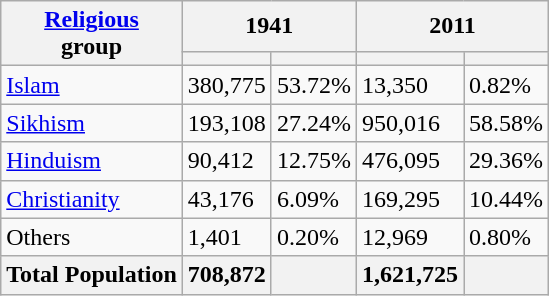<table class="wikitable sortable">
<tr>
<th rowspan="2"><a href='#'>Religious</a><br>group</th>
<th colspan="2">1941</th>
<th colspan="2">2011</th>
</tr>
<tr>
<th><a href='#'></a></th>
<th></th>
<th></th>
<th></th>
</tr>
<tr>
<td><a href='#'>Islam</a> </td>
<td>380,775</td>
<td>53.72%</td>
<td>13,350</td>
<td>0.82%</td>
</tr>
<tr>
<td><a href='#'>Sikhism</a> </td>
<td>193,108</td>
<td>27.24%</td>
<td>950,016</td>
<td>58.58%</td>
</tr>
<tr>
<td><a href='#'>Hinduism</a> </td>
<td>90,412</td>
<td>12.75%</td>
<td>476,095</td>
<td>29.36%</td>
</tr>
<tr>
<td><a href='#'>Christianity</a> </td>
<td>43,176</td>
<td>6.09%</td>
<td>169,295</td>
<td>10.44%</td>
</tr>
<tr>
<td>Others</td>
<td>1,401</td>
<td>0.20%</td>
<td>12,969</td>
<td>0.80%</td>
</tr>
<tr>
<th>Total Population</th>
<th>708,872</th>
<th></th>
<th>1,621,725</th>
<th></th>
</tr>
</table>
